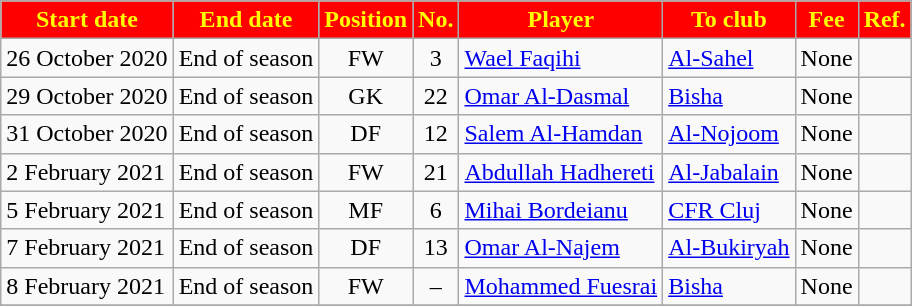<table class="wikitable sortable">
<tr>
<th style="background:red; color:yellow;"><strong>Start date</strong></th>
<th style="background:red; color:yellow;"><strong>End date</strong></th>
<th style="background:red; color:yellow;"><strong>Position</strong></th>
<th style="background:red; color:yellow;"><strong>No.</strong></th>
<th style="background:red; color:yellow;"><strong>Player</strong></th>
<th style="background:red; color:yellow;"><strong>To club</strong></th>
<th style="background:red; color:yellow;"><strong>Fee</strong></th>
<th style="background:red; color:yellow;"><strong>Ref.</strong></th>
</tr>
<tr>
<td>26 October 2020</td>
<td>End of season</td>
<td style="text-align:center;">FW</td>
<td style="text-align:center;">3</td>
<td style="text-align:left;"> <a href='#'>Wael Faqihi</a></td>
<td style="text-align:left;"> <a href='#'>Al-Sahel</a></td>
<td>None</td>
<td></td>
</tr>
<tr>
<td>29 October 2020</td>
<td>End of season</td>
<td style="text-align:center;">GK</td>
<td style="text-align:center;">22</td>
<td style="text-align:left;"> <a href='#'>Omar Al-Dasmal</a></td>
<td style="text-align:left;"> <a href='#'>Bisha</a></td>
<td>None</td>
<td></td>
</tr>
<tr>
<td>31 October 2020</td>
<td>End of season</td>
<td style="text-align:center;">DF</td>
<td style="text-align:center;">12</td>
<td style="text-align:left;"> <a href='#'>Salem Al-Hamdan</a></td>
<td style="text-align:left;"> <a href='#'>Al-Nojoom</a></td>
<td>None</td>
<td></td>
</tr>
<tr>
<td>2 February 2021</td>
<td>End of season</td>
<td style="text-align:center;">FW</td>
<td style="text-align:center;">21</td>
<td style="text-align:left;"> <a href='#'>Abdullah Hadhereti</a></td>
<td style="text-align:left;"> <a href='#'>Al-Jabalain</a></td>
<td>None</td>
<td></td>
</tr>
<tr>
<td>5 February 2021</td>
<td>End of season</td>
<td style="text-align:center;">MF</td>
<td style="text-align:center;">6</td>
<td style="text-align:left;"> <a href='#'>Mihai Bordeianu</a></td>
<td style="text-align:left;"> <a href='#'>CFR Cluj</a></td>
<td>None</td>
<td></td>
</tr>
<tr>
<td>7 February 2021</td>
<td>End of season</td>
<td style="text-align:center;">DF</td>
<td style="text-align:center;">13</td>
<td style="text-align:left;"> <a href='#'>Omar Al-Najem</a></td>
<td style="text-align:left;"> <a href='#'>Al-Bukiryah</a></td>
<td>None</td>
<td></td>
</tr>
<tr>
<td>8 February 2021</td>
<td>End of season</td>
<td style="text-align:center;">FW</td>
<td style="text-align:center;">–</td>
<td style="text-align:left;"> <a href='#'>Mohammed Fuesrai</a></td>
<td style="text-align:left;"> <a href='#'>Bisha</a></td>
<td>None</td>
<td></td>
</tr>
<tr>
</tr>
</table>
